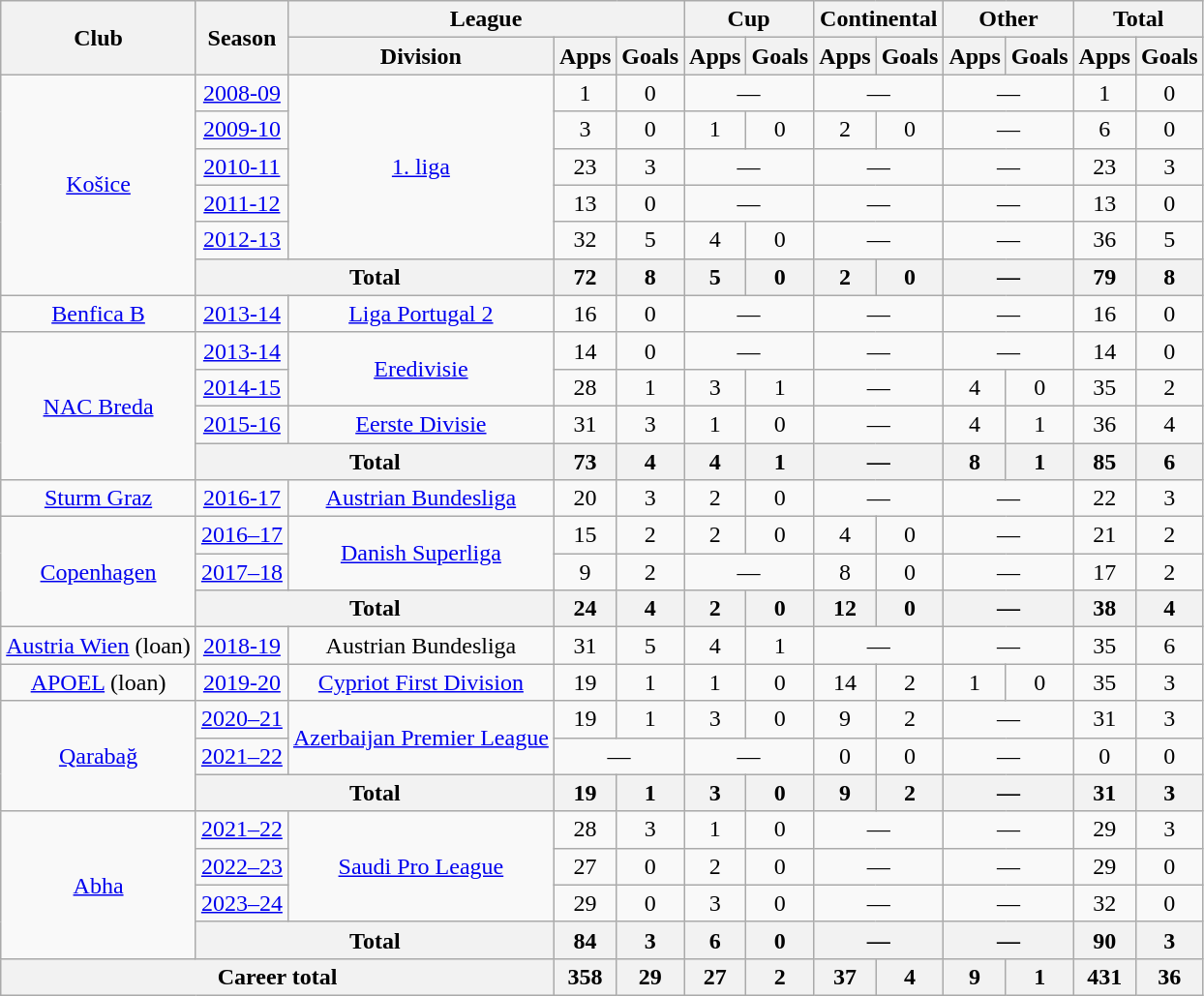<table class="wikitable" style="text-align:center">
<tr>
<th rowspan="2">Club</th>
<th rowspan="2">Season</th>
<th colspan="3">League</th>
<th colspan="2">Cup</th>
<th colspan="2">Continental</th>
<th colspan="2">Other</th>
<th colspan="2">Total</th>
</tr>
<tr>
<th>Division</th>
<th>Apps</th>
<th>Goals</th>
<th>Apps</th>
<th>Goals</th>
<th>Apps</th>
<th>Goals</th>
<th>Apps</th>
<th>Goals</th>
<th>Apps</th>
<th>Goals</th>
</tr>
<tr>
<td rowspan="6"><a href='#'>Košice</a></td>
<td><a href='#'>2008-09</a></td>
<td rowspan="5"><a href='#'>1. liga</a></td>
<td>1</td>
<td>0</td>
<td colspan="2">—</td>
<td colspan="2">—</td>
<td colspan="2">—</td>
<td>1</td>
<td>0</td>
</tr>
<tr>
<td><a href='#'>2009-10</a></td>
<td>3</td>
<td>0</td>
<td>1</td>
<td>0</td>
<td>2</td>
<td>0</td>
<td colspan="2">—</td>
<td>6</td>
<td>0</td>
</tr>
<tr>
<td><a href='#'>2010-11</a></td>
<td>23</td>
<td>3</td>
<td colspan="2">—</td>
<td colspan="2">—</td>
<td colspan="2">—</td>
<td>23</td>
<td>3</td>
</tr>
<tr>
<td><a href='#'>2011-12</a></td>
<td>13</td>
<td>0</td>
<td colspan="2">—</td>
<td colspan="2">—</td>
<td colspan="2">—</td>
<td>13</td>
<td>0</td>
</tr>
<tr>
<td><a href='#'>2012-13</a></td>
<td>32</td>
<td>5</td>
<td>4</td>
<td>0</td>
<td colspan="2">—</td>
<td colspan="2">—</td>
<td>36</td>
<td>5</td>
</tr>
<tr>
<th colspan="2">Total</th>
<th>72</th>
<th>8</th>
<th>5</th>
<th>0</th>
<th>2</th>
<th>0</th>
<th colspan="2">—</th>
<th>79</th>
<th>8</th>
</tr>
<tr>
<td><a href='#'>Benfica B</a></td>
<td><a href='#'>2013-14</a></td>
<td><a href='#'>Liga Portugal 2</a></td>
<td>16</td>
<td>0</td>
<td colspan="2">—</td>
<td colspan="2">—</td>
<td colspan="2">—</td>
<td>16</td>
<td>0</td>
</tr>
<tr>
<td rowspan="4"><a href='#'>NAC Breda</a></td>
<td><a href='#'>2013-14</a></td>
<td rowspan="2"><a href='#'>Eredivisie</a></td>
<td>14</td>
<td>0</td>
<td colspan="2">—</td>
<td colspan="2">—</td>
<td colspan="2">—</td>
<td>14</td>
<td>0</td>
</tr>
<tr>
<td><a href='#'>2014-15</a></td>
<td>28</td>
<td>1</td>
<td>3</td>
<td>1</td>
<td colspan="2">—</td>
<td>4</td>
<td>0</td>
<td>35</td>
<td>2</td>
</tr>
<tr>
<td><a href='#'>2015-16</a></td>
<td><a href='#'>Eerste Divisie</a></td>
<td>31</td>
<td>3</td>
<td>1</td>
<td>0</td>
<td colspan="2">—</td>
<td>4</td>
<td>1</td>
<td>36</td>
<td>4</td>
</tr>
<tr>
<th colspan="2">Total</th>
<th>73</th>
<th>4</th>
<th>4</th>
<th>1</th>
<th colspan="2">—</th>
<th>8</th>
<th>1</th>
<th>85</th>
<th>6</th>
</tr>
<tr>
<td><a href='#'>Sturm Graz</a></td>
<td><a href='#'>2016-17</a></td>
<td><a href='#'>Austrian Bundesliga</a></td>
<td>20</td>
<td>3</td>
<td>2</td>
<td>0</td>
<td colspan="2">—</td>
<td colspan="2">—</td>
<td>22</td>
<td>3</td>
</tr>
<tr>
<td rowspan="3"><a href='#'>Copenhagen</a></td>
<td><a href='#'>2016–17</a></td>
<td rowspan="2"><a href='#'>Danish Superliga</a></td>
<td>15</td>
<td>2</td>
<td>2</td>
<td>0</td>
<td>4</td>
<td>0</td>
<td colspan="2">—</td>
<td>21</td>
<td>2</td>
</tr>
<tr>
<td><a href='#'>2017–18</a></td>
<td>9</td>
<td>2</td>
<td colspan="2">—</td>
<td>8</td>
<td>0</td>
<td colspan="2">—</td>
<td>17</td>
<td>2</td>
</tr>
<tr>
<th colspan="2">Total</th>
<th>24</th>
<th>4</th>
<th>2</th>
<th>0</th>
<th>12</th>
<th>0</th>
<th colspan="2">—</th>
<th>38</th>
<th>4</th>
</tr>
<tr>
<td><a href='#'>Austria Wien</a> (loan)</td>
<td><a href='#'>2018-19</a></td>
<td>Austrian Bundesliga</td>
<td>31</td>
<td>5</td>
<td>4</td>
<td>1</td>
<td colspan="2">—</td>
<td colspan="2">—</td>
<td>35</td>
<td>6</td>
</tr>
<tr>
<td><a href='#'>APOEL</a> (loan)</td>
<td><a href='#'>2019-20</a></td>
<td><a href='#'>Cypriot First Division</a></td>
<td>19</td>
<td>1</td>
<td>1</td>
<td>0</td>
<td>14</td>
<td>2</td>
<td>1</td>
<td>0</td>
<td>35</td>
<td>3</td>
</tr>
<tr>
<td rowspan="3"><a href='#'>Qarabağ</a></td>
<td><a href='#'>2020–21</a></td>
<td rowspan="2"><a href='#'>Azerbaijan Premier League</a></td>
<td>19</td>
<td>1</td>
<td>3</td>
<td>0</td>
<td>9</td>
<td>2</td>
<td colspan="2">—</td>
<td>31</td>
<td>3</td>
</tr>
<tr>
<td><a href='#'>2021–22</a></td>
<td colspan="2">—</td>
<td colspan="2">—</td>
<td>0</td>
<td>0</td>
<td colspan="2">—</td>
<td>0</td>
<td>0</td>
</tr>
<tr>
<th colspan="2">Total</th>
<th>19</th>
<th>1</th>
<th>3</th>
<th>0</th>
<th>9</th>
<th>2</th>
<th colspan="2">—</th>
<th>31</th>
<th>3</th>
</tr>
<tr>
<td rowspan="4"><a href='#'>Abha</a></td>
<td><a href='#'>2021–22</a></td>
<td rowspan="3"><a href='#'>Saudi Pro League</a></td>
<td>28</td>
<td>3</td>
<td>1</td>
<td>0</td>
<td colspan="2">—</td>
<td colspan="2">—</td>
<td>29</td>
<td>3</td>
</tr>
<tr>
<td><a href='#'>2022–23</a></td>
<td>27</td>
<td>0</td>
<td>2</td>
<td>0</td>
<td colspan="2">—</td>
<td colspan="2">—</td>
<td>29</td>
<td>0</td>
</tr>
<tr>
<td><a href='#'>2023–24</a></td>
<td>29</td>
<td>0</td>
<td>3</td>
<td>0</td>
<td colspan="2">—</td>
<td colspan="2">—</td>
<td>32</td>
<td>0</td>
</tr>
<tr>
<th colspan="2">Total</th>
<th>84</th>
<th>3</th>
<th>6</th>
<th>0</th>
<th colspan="2">—</th>
<th colspan="2">—</th>
<th>90</th>
<th>3</th>
</tr>
<tr>
<th colspan="3">Career total</th>
<th>358</th>
<th>29</th>
<th>27</th>
<th>2</th>
<th>37</th>
<th>4</th>
<th>9</th>
<th>1</th>
<th>431</th>
<th>36</th>
</tr>
</table>
